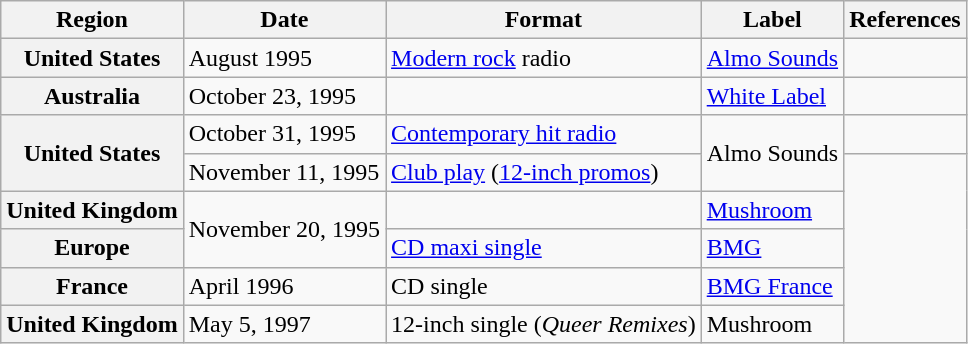<table class="wikitable plainrowheaders">
<tr>
<th scope="col">Region</th>
<th scope="col">Date</th>
<th scope="col">Format</th>
<th scope="col">Label</th>
<th scope="col">References</th>
</tr>
<tr>
<th scope="row">United States</th>
<td>August 1995</td>
<td><a href='#'>Modern rock</a> radio</td>
<td><a href='#'>Almo Sounds</a></td>
<td></td>
</tr>
<tr>
<th scope="row">Australia</th>
<td rowspan="1">October 23, 1995</td>
<td></td>
<td><a href='#'>White Label</a></td>
</tr>
<tr>
<th scope="row" rowspan="2">United States</th>
<td>October 31, 1995</td>
<td><a href='#'>Contemporary hit radio</a></td>
<td rowspan="2">Almo Sounds</td>
<td></td>
</tr>
<tr>
<td>November 11, 1995</td>
<td><a href='#'>Club play</a> (<a href='#'>12-inch promos</a>)</td>
</tr>
<tr>
<th scope="row">United Kingdom</th>
<td rowspan="2">November 20, 1995</td>
<td></td>
<td><a href='#'>Mushroom</a></td>
</tr>
<tr>
<th scope="row">Europe</th>
<td><a href='#'>CD maxi single</a></td>
<td><a href='#'>BMG</a></td>
</tr>
<tr>
<th scope="row">France</th>
<td>April 1996</td>
<td>CD single</td>
<td><a href='#'>BMG France</a></td>
</tr>
<tr>
<th scope="row">United Kingdom</th>
<td>May 5, 1997</td>
<td>12-inch single (<em>Queer Remixes</em>)</td>
<td>Mushroom</td>
</tr>
</table>
